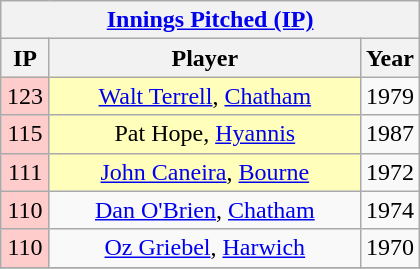<table class="wikitable" style="display: inline-table; margin-right: 20px; text-align:center">
<tr>
<th colspan="3"><a href='#'>Innings Pitched (IP)</a></th>
</tr>
<tr>
<th scope="col" style="width: 25px;">IP</th>
<th scope="col" style="width: 200px;">Player</th>
<th scope="col" style="width: 25px;">Year</th>
</tr>
<tr>
<td bgcolor=#ffcccc>123</td>
<td !scope="row" style="background:#ffb;"><a href='#'>Walt Terrell</a>, <a href='#'>Chatham</a></td>
<td>1979</td>
</tr>
<tr>
<td bgcolor=#ffcccc>115</td>
<td !scope="row" style="background:#ffb;">Pat Hope, <a href='#'>Hyannis</a></td>
<td>1987</td>
</tr>
<tr>
<td bgcolor=#ffcccc>111</td>
<td !scope="row" style="background:#ffb;"><a href='#'>John Caneira</a>, <a href='#'>Bourne</a></td>
<td>1972</td>
</tr>
<tr>
<td bgcolor=#ffcccc>110</td>
<td><a href='#'>Dan O'Brien</a>, <a href='#'>Chatham</a></td>
<td>1974</td>
</tr>
<tr>
<td bgcolor=#ffcccc>110</td>
<td><a href='#'>Oz Griebel</a>, <a href='#'>Harwich</a></td>
<td>1970</td>
</tr>
<tr>
</tr>
</table>
